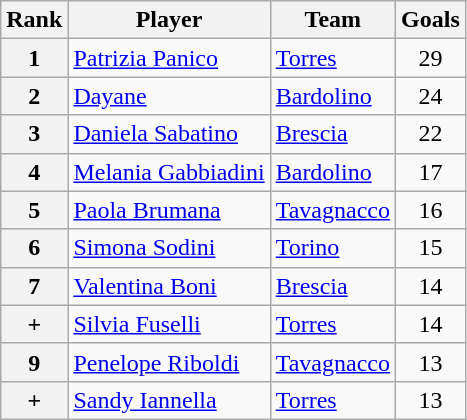<table class="wikitable">
<tr>
<th>Rank</th>
<th>Player</th>
<th>Team</th>
<th>Goals</th>
</tr>
<tr>
<th>1</th>
<td> <a href='#'>Patrizia Panico</a></td>
<td><a href='#'>Torres</a></td>
<td align=center>29</td>
</tr>
<tr>
<th>2</th>
<td> <a href='#'>Dayane</a></td>
<td><a href='#'>Bardolino</a></td>
<td align=center>24</td>
</tr>
<tr>
<th>3</th>
<td> <a href='#'>Daniela Sabatino</a></td>
<td><a href='#'>Brescia</a></td>
<td align=center>22</td>
</tr>
<tr>
<th>4</th>
<td> <a href='#'>Melania Gabbiadini</a></td>
<td><a href='#'>Bardolino</a></td>
<td align=center>17</td>
</tr>
<tr>
<th>5</th>
<td> <a href='#'>Paola Brumana</a></td>
<td><a href='#'>Tavagnacco</a></td>
<td align=center>16</td>
</tr>
<tr>
<th>6</th>
<td> <a href='#'>Simona Sodini</a></td>
<td><a href='#'>Torino</a></td>
<td align=center>15</td>
</tr>
<tr>
<th>7</th>
<td> <a href='#'>Valentina Boni</a></td>
<td><a href='#'>Brescia</a></td>
<td align=center>14</td>
</tr>
<tr>
<th>+</th>
<td> <a href='#'>Silvia Fuselli</a></td>
<td><a href='#'>Torres</a></td>
<td align=center>14</td>
</tr>
<tr>
<th>9</th>
<td> <a href='#'>Penelope Riboldi</a></td>
<td><a href='#'>Tavagnacco</a></td>
<td align=center>13</td>
</tr>
<tr>
<th>+</th>
<td> <a href='#'>Sandy Iannella</a></td>
<td><a href='#'>Torres</a></td>
<td align=center>13</td>
</tr>
</table>
